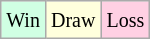<table class="wikitable">
<tr>
<td style="background-color: #d0ffe3;"><small>Win</small></td>
<td style="background-color: #ffffdd;"><small>Draw</small></td>
<td style="background-color: #ffd0e3;"><small>Loss</small></td>
</tr>
</table>
